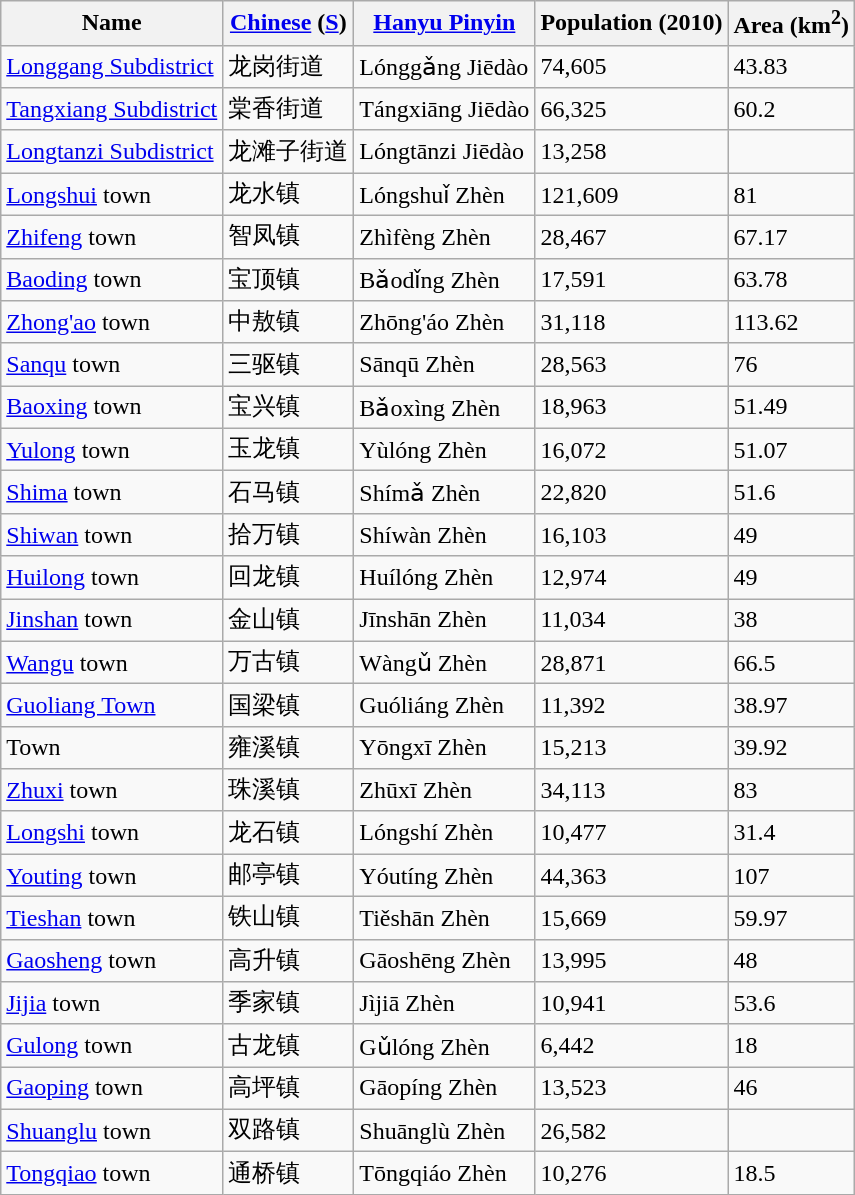<table class="wikitable">
<tr>
<th>Name</th>
<th><a href='#'>Chinese</a> (<a href='#'>S</a>)</th>
<th><a href='#'>Hanyu Pinyin</a></th>
<th>Population (2010)</th>
<th>Area (km<sup>2</sup>)</th>
</tr>
<tr>
<td><a href='#'>Longgang Subdistrict</a></td>
<td>龙岗街道</td>
<td>Lónggǎng Jiēdào</td>
<td>74,605</td>
<td>43.83</td>
</tr>
<tr>
<td><a href='#'>Tangxiang Subdistrict</a></td>
<td>棠香街道</td>
<td>Tángxiāng Jiēdào</td>
<td>66,325</td>
<td>60.2</td>
</tr>
<tr>
<td><a href='#'>Longtanzi Subdistrict</a></td>
<td>龙滩子街道</td>
<td>Lóngtānzi  Jiēdào</td>
<td>13,258</td>
<td></td>
</tr>
<tr>
<td><a href='#'>Longshui</a> town</td>
<td>龙水镇</td>
<td>Lóngshuǐ Zhèn</td>
<td>121,609</td>
<td>81</td>
</tr>
<tr>
<td><a href='#'>Zhifeng</a> town</td>
<td>智凤镇</td>
<td>Zhìfèng Zhèn</td>
<td>28,467</td>
<td>67.17</td>
</tr>
<tr>
<td><a href='#'>Baoding</a> town</td>
<td>宝顶镇</td>
<td>Bǎodǐng Zhèn</td>
<td>17,591</td>
<td>63.78</td>
</tr>
<tr>
<td><a href='#'>Zhong'ao</a> town</td>
<td>中敖镇</td>
<td>Zhōng'áo Zhèn</td>
<td>31,118</td>
<td>113.62</td>
</tr>
<tr>
<td><a href='#'>Sanqu</a> town</td>
<td>三驱镇</td>
<td>Sānqū Zhèn</td>
<td>28,563</td>
<td>76</td>
</tr>
<tr>
<td><a href='#'>Baoxing</a> town</td>
<td>宝兴镇</td>
<td>Bǎoxìng Zhèn</td>
<td>18,963</td>
<td>51.49</td>
</tr>
<tr>
<td><a href='#'>Yulong</a> town</td>
<td>玉龙镇</td>
<td>Yùlóng Zhèn</td>
<td>16,072</td>
<td>51.07</td>
</tr>
<tr>
<td><a href='#'>Shima</a> town</td>
<td>石马镇</td>
<td>Shímǎ Zhèn</td>
<td>22,820</td>
<td>51.6</td>
</tr>
<tr>
<td><a href='#'>Shiwan</a> town</td>
<td>拾万镇</td>
<td>Shíwàn Zhèn</td>
<td>16,103</td>
<td>49</td>
</tr>
<tr>
<td><a href='#'>Huilong</a> town</td>
<td>回龙镇</td>
<td>Huílóng Zhèn</td>
<td>12,974</td>
<td>49</td>
</tr>
<tr>
<td><a href='#'>Jinshan</a> town</td>
<td>金山镇</td>
<td>Jīnshān Zhèn</td>
<td>11,034</td>
<td>38</td>
</tr>
<tr>
<td><a href='#'>Wangu</a> town</td>
<td>万古镇</td>
<td>Wàngǔ Zhèn</td>
<td>28,871</td>
<td>66.5</td>
</tr>
<tr>
<td><a href='#'>Guoliang Town</a></td>
<td>国梁镇</td>
<td>Guóliáng Zhèn</td>
<td>11,392</td>
<td>38.97</td>
</tr>
<tr>
<td> Town</td>
<td>雍溪镇</td>
<td>Yōngxī Zhèn</td>
<td>15,213</td>
<td>39.92</td>
</tr>
<tr>
<td><a href='#'>Zhuxi</a> town</td>
<td>珠溪镇</td>
<td>Zhūxī Zhèn</td>
<td>34,113</td>
<td>83</td>
</tr>
<tr>
<td><a href='#'>Longshi</a> town</td>
<td>龙石镇</td>
<td>Lóngshí Zhèn</td>
<td>10,477</td>
<td>31.4</td>
</tr>
<tr>
<td><a href='#'>Youting</a> town</td>
<td>邮亭镇</td>
<td>Yóutíng Zhèn</td>
<td>44,363</td>
<td>107</td>
</tr>
<tr>
<td><a href='#'>Tieshan</a> town</td>
<td>铁山镇</td>
<td>Tiěshān Zhèn</td>
<td>15,669</td>
<td>59.97</td>
</tr>
<tr>
<td><a href='#'>Gaosheng</a> town</td>
<td>高升镇</td>
<td>Gāoshēng Zhèn</td>
<td>13,995</td>
<td>48</td>
</tr>
<tr>
<td><a href='#'>Jijia</a> town</td>
<td>季家镇</td>
<td>Jìjiā Zhèn</td>
<td>10,941</td>
<td>53.6</td>
</tr>
<tr>
<td><a href='#'>Gulong</a> town</td>
<td>古龙镇</td>
<td>Gǔlóng Zhèn</td>
<td>6,442</td>
<td>18</td>
</tr>
<tr>
<td><a href='#'>Gaoping</a> town</td>
<td>高坪镇</td>
<td>Gāopíng Zhèn</td>
<td>13,523</td>
<td>46</td>
</tr>
<tr>
<td><a href='#'>Shuanglu</a> town</td>
<td>双路镇</td>
<td>Shuānglù Zhèn</td>
<td>26,582</td>
<td></td>
</tr>
<tr>
<td><a href='#'>Tongqiao</a> town</td>
<td>通桥镇</td>
<td>Tōngqiáo Zhèn</td>
<td>10,276</td>
<td>18.5</td>
</tr>
</table>
